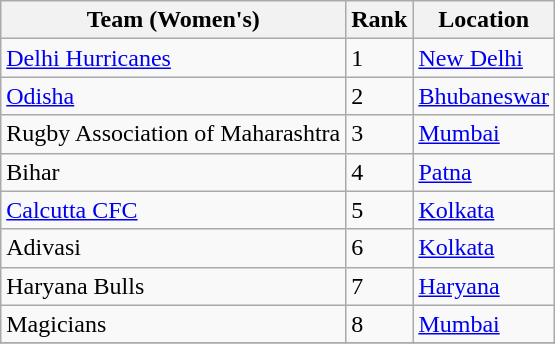<table class="wikitable sortable">
<tr>
<th>Team (Women's)</th>
<th>Rank</th>
<th>Location</th>
</tr>
<tr>
<td><a href='#'>Delhi Hurricanes</a></td>
<td>1</td>
<td><a href='#'>New Delhi</a></td>
</tr>
<tr>
<td><a href='#'>Odisha</a></td>
<td>2</td>
<td><a href='#'>Bhubaneswar</a></td>
</tr>
<tr>
<td>Rugby Association of Maharashtra</td>
<td>3</td>
<td><a href='#'>Mumbai</a></td>
</tr>
<tr>
<td>Bihar</td>
<td>4</td>
<td><a href='#'>Patna</a></td>
</tr>
<tr>
<td><a href='#'>Calcutta CFC</a></td>
<td>5</td>
<td><a href='#'>Kolkata</a></td>
</tr>
<tr>
<td>Adivasi</td>
<td>6</td>
<td><a href='#'>Kolkata</a></td>
</tr>
<tr>
<td>Haryana Bulls</td>
<td>7</td>
<td><a href='#'>Haryana</a></td>
</tr>
<tr>
<td>Magicians</td>
<td>8</td>
<td><a href='#'>Mumbai</a></td>
</tr>
<tr>
</tr>
</table>
